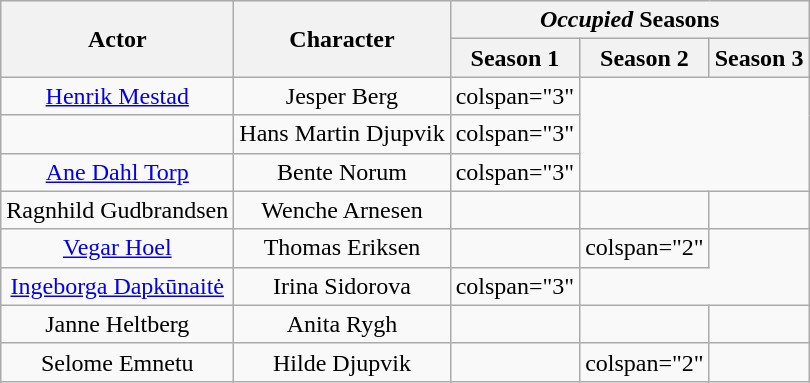<table class="wikitable" style="text-align:center;">
<tr>
<th rowspan="2">Actor</th>
<th rowspan="2">Character</th>
<th colspan="3"><em>Occupied</em> Seasons</th>
</tr>
<tr>
<th>Season 1</th>
<th>Season 2</th>
<th>Season 3</th>
</tr>
<tr>
<td><a href='#'>Henrik Mestad</a></td>
<td>Jesper Berg</td>
<td>colspan="3" </td>
</tr>
<tr>
<td></td>
<td>Hans Martin Djupvik</td>
<td>colspan="3" </td>
</tr>
<tr>
<td><a href='#'>Ane Dahl Torp</a></td>
<td>Bente Norum</td>
<td>colspan="3" </td>
</tr>
<tr>
<td>Ragnhild Gudbrandsen</td>
<td>Wenche Arnesen</td>
<td></td>
<td></td>
<td></td>
</tr>
<tr>
<td><a href='#'>Vegar Hoel</a></td>
<td>Thomas Eriksen</td>
<td></td>
<td>colspan="2" </td>
</tr>
<tr>
<td><a href='#'>Ingeborga Dapkūnaitė</a></td>
<td>Irina Sidorova</td>
<td>colspan="3" </td>
</tr>
<tr>
<td>Janne Heltberg</td>
<td>Anita Rygh</td>
<td></td>
<td></td>
<td></td>
</tr>
<tr>
<td>Selome Emnetu</td>
<td>Hilde Djupvik</td>
<td></td>
<td>colspan="2" </td>
</tr>
</table>
